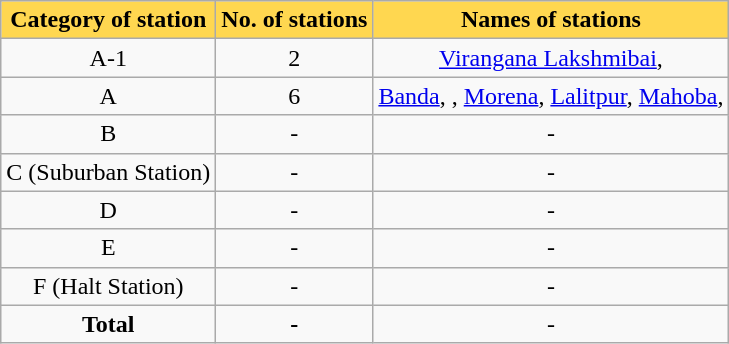<table class="wikitable sortable">
<tr>
<th style="background:#ffd750;" !>Category of station</th>
<th style="background:#ffd750;" !>No. of stations</th>
<th style="background:#ffd750;" !>Names of stations</th>
</tr>
<tr>
<td style="text-align:center;">A-1</td>
<td style="text-align:center;">2</td>
<td style="text-align:center;"><a href='#'>Virangana Lakshmibai</a>,  </td>
</tr>
<tr>
<td style="text-align:center;">A</td>
<td style="text-align:center;">6</td>
<td style="text-align:center;"><a href='#'>Banda</a>, , <a href='#'>Morena</a>, <a href='#'>Lalitpur</a>, <a href='#'>Mahoba</a>, </td>
</tr>
<tr>
<td style="text-align:center;">B</td>
<td style="text-align:center;">-</td>
<td style="text-align:center;">-</td>
</tr>
<tr>
<td style="text-align:center;">C (Suburban Station)</td>
<td style="text-align:center;">-</td>
<td style="text-align:center;">-</td>
</tr>
<tr>
<td style="text-align:center;">D</td>
<td style="text-align:center;">-</td>
<td style="text-align:center;">-</td>
</tr>
<tr>
<td style="text-align:center;">E</td>
<td style="text-align:center;">-</td>
<td style="text-align:center;">-</td>
</tr>
<tr>
<td style="text-align:center;">F (Halt Station)</td>
<td style="text-align:center;">-</td>
<td style="text-align:center;">-</td>
</tr>
<tr>
<td style="text-align:center;"><strong>Total</strong></td>
<td style="text-align:center;"><strong>-</strong></td>
<td style="text-align:center;">-</td>
</tr>
</table>
